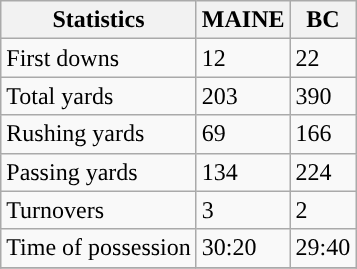<table class="wikitable">
<tr>
<th>Statistics</th>
<th>MAINE</th>
<th>BC</th>
</tr>
<tr>
<td>First downs</td>
<td>12</td>
<td>22</td>
</tr>
<tr>
<td>Total yards</td>
<td>203</td>
<td>390</td>
</tr>
<tr>
<td>Rushing yards</td>
<td>69</td>
<td>166</td>
</tr>
<tr>
<td>Passing yards</td>
<td>134</td>
<td>224</td>
</tr>
<tr>
<td>Turnovers</td>
<td>3</td>
<td>2</td>
</tr>
<tr>
<td>Time of possession</td>
<td>30:20</td>
<td>29:40</td>
</tr>
<tr>
</tr>
</table>
